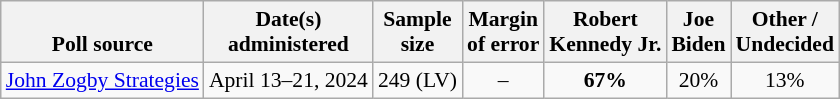<table class="wikitable sortable mw-datatable" style="font-size:90%;text-align:center;line-height:17px">
<tr valign=bottom>
<th>Poll source</th>
<th>Date(s)<br>administered</th>
<th>Sample<br>size</th>
<th>Margin<br>of error</th>
<th class="unsortable">Robert<br>Kennedy Jr.<br></th>
<th class="unsortable">Joe<br>Biden<br></th>
<th class="unsortable">Other /<br>Undecided</th>
</tr>
<tr>
<td style="text-align:left;"><a href='#'>John Zogby Strategies</a></td>
<td data-sort-value="2024-05-01">April 13–21, 2024</td>
<td>249 (LV)</td>
<td>–</td>
<td><strong>67%</strong></td>
<td>20%</td>
<td>13%</td>
</tr>
</table>
